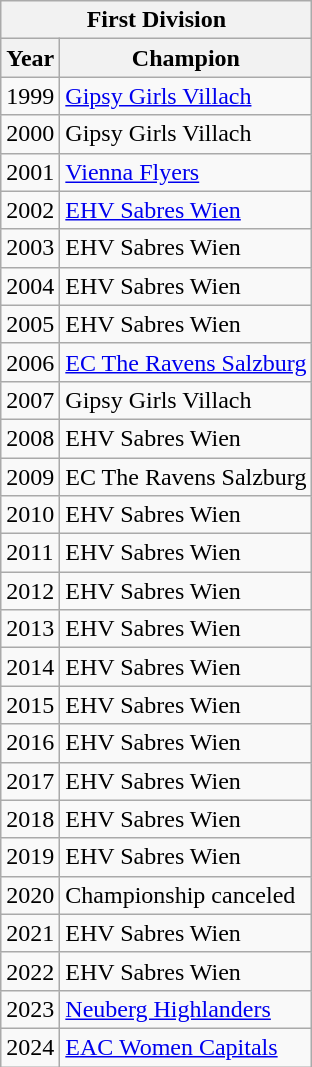<table class="wikitable">
<tr>
<th colspan="2">First Division</th>
</tr>
<tr>
<th>Year</th>
<th>Champion</th>
</tr>
<tr>
<td>1999</td>
<td><a href='#'>Gipsy Girls Villach</a></td>
</tr>
<tr>
<td>2000</td>
<td>Gipsy Girls Villach</td>
</tr>
<tr>
<td>2001</td>
<td><a href='#'>Vienna Flyers</a></td>
</tr>
<tr>
<td>2002</td>
<td><a href='#'>EHV Sabres Wien</a></td>
</tr>
<tr>
<td>2003</td>
<td>EHV Sabres Wien</td>
</tr>
<tr>
<td>2004</td>
<td>EHV Sabres Wien</td>
</tr>
<tr>
<td>2005</td>
<td>EHV Sabres Wien</td>
</tr>
<tr>
<td>2006</td>
<td><a href='#'>EC The Ravens Salzburg</a></td>
</tr>
<tr>
<td>2007</td>
<td>Gipsy Girls Villach</td>
</tr>
<tr>
<td>2008</td>
<td>EHV Sabres Wien</td>
</tr>
<tr>
<td>2009</td>
<td>EC The Ravens Salzburg</td>
</tr>
<tr>
<td>2010</td>
<td>EHV Sabres Wien</td>
</tr>
<tr>
<td>2011</td>
<td>EHV Sabres Wien</td>
</tr>
<tr>
<td>2012</td>
<td>EHV Sabres Wien</td>
</tr>
<tr>
<td>2013</td>
<td>EHV Sabres Wien</td>
</tr>
<tr>
<td>2014</td>
<td>EHV Sabres Wien</td>
</tr>
<tr>
<td>2015</td>
<td>EHV Sabres Wien</td>
</tr>
<tr>
<td>2016</td>
<td>EHV Sabres Wien</td>
</tr>
<tr>
<td>2017</td>
<td>EHV Sabres Wien</td>
</tr>
<tr>
<td>2018</td>
<td>EHV Sabres Wien</td>
</tr>
<tr>
<td>2019</td>
<td>EHV Sabres Wien</td>
</tr>
<tr>
<td>2020</td>
<td>Championship canceled</td>
</tr>
<tr>
<td>2021</td>
<td>EHV Sabres Wien</td>
</tr>
<tr>
<td>2022</td>
<td>EHV Sabres Wien</td>
</tr>
<tr>
<td>2023</td>
<td><a href='#'>Neuberg Highlanders</a></td>
</tr>
<tr>
<td>2024</td>
<td><a href='#'>EAC Women Capitals</a></td>
</tr>
</table>
